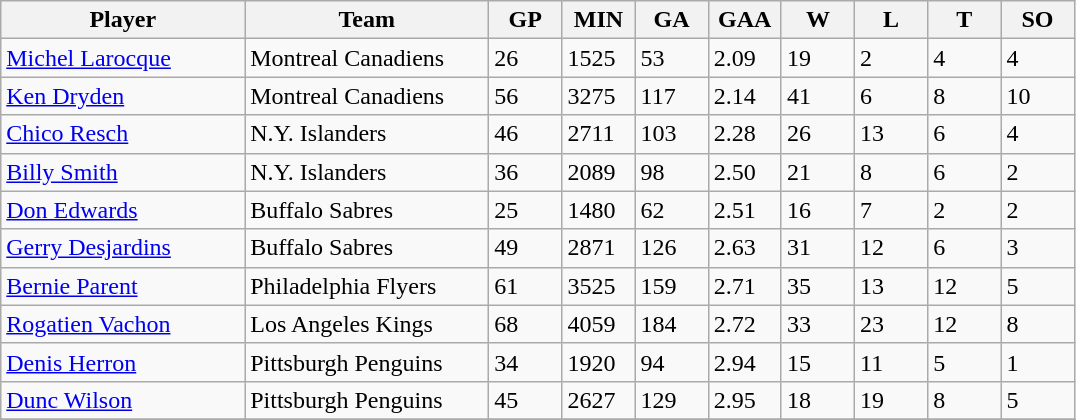<table class="wikitable">
<tr>
<th bgcolor="#DDDDFF" width="20%">Player</th>
<th bgcolor="#DDDDFF" width="20%">Team</th>
<th bgcolor="#DDDDFF" width="6%">GP</th>
<th bgcolor="#DDDDFF" width="6%">MIN</th>
<th bgcolor="#DDDDFF" width="6%">GA</th>
<th bgcolor="#DDDDFF" width="6%">GAA</th>
<th bgcolor="#DDDDFF" width="6%">W</th>
<th bgcolor="#DDDDFF" width="6%">L</th>
<th bgcolor="#DDDDFF" width="6%">T</th>
<th bgcolor="#DDDDFF" width="6%">SO</th>
</tr>
<tr>
<td><a href='#'>Michel Larocque</a></td>
<td>Montreal Canadiens</td>
<td>26</td>
<td>1525</td>
<td>53</td>
<td>2.09</td>
<td>19</td>
<td>2</td>
<td>4</td>
<td>4</td>
</tr>
<tr>
<td><a href='#'>Ken Dryden</a></td>
<td>Montreal Canadiens</td>
<td>56</td>
<td>3275</td>
<td>117</td>
<td>2.14</td>
<td>41</td>
<td>6</td>
<td>8</td>
<td>10</td>
</tr>
<tr>
<td><a href='#'>Chico Resch</a></td>
<td>N.Y. Islanders</td>
<td>46</td>
<td>2711</td>
<td>103</td>
<td>2.28</td>
<td>26</td>
<td>13</td>
<td>6</td>
<td>4</td>
</tr>
<tr>
<td><a href='#'>Billy Smith</a></td>
<td>N.Y. Islanders</td>
<td>36</td>
<td>2089</td>
<td>98</td>
<td>2.50</td>
<td>21</td>
<td>8</td>
<td>6</td>
<td>2</td>
</tr>
<tr>
<td><a href='#'>Don Edwards</a></td>
<td>Buffalo Sabres</td>
<td>25</td>
<td>1480</td>
<td>62</td>
<td>2.51</td>
<td>16</td>
<td>7</td>
<td>2</td>
<td>2</td>
</tr>
<tr>
<td><a href='#'>Gerry Desjardins</a></td>
<td>Buffalo Sabres</td>
<td>49</td>
<td>2871</td>
<td>126</td>
<td>2.63</td>
<td>31</td>
<td>12</td>
<td>6</td>
<td>3</td>
</tr>
<tr>
<td><a href='#'>Bernie Parent</a></td>
<td>Philadelphia Flyers</td>
<td>61</td>
<td>3525</td>
<td>159</td>
<td>2.71</td>
<td>35</td>
<td>13</td>
<td>12</td>
<td>5</td>
</tr>
<tr>
<td><a href='#'>Rogatien Vachon</a></td>
<td>Los Angeles Kings</td>
<td>68</td>
<td>4059</td>
<td>184</td>
<td>2.72</td>
<td>33</td>
<td>23</td>
<td>12</td>
<td>8</td>
</tr>
<tr>
<td><a href='#'>Denis Herron</a></td>
<td>Pittsburgh Penguins</td>
<td>34</td>
<td>1920</td>
<td>94</td>
<td>2.94</td>
<td>15</td>
<td>11</td>
<td>5</td>
<td>1</td>
</tr>
<tr>
<td><a href='#'>Dunc Wilson</a></td>
<td>Pittsburgh Penguins</td>
<td>45</td>
<td>2627</td>
<td>129</td>
<td>2.95</td>
<td>18</td>
<td>19</td>
<td>8</td>
<td>5</td>
</tr>
<tr>
</tr>
</table>
